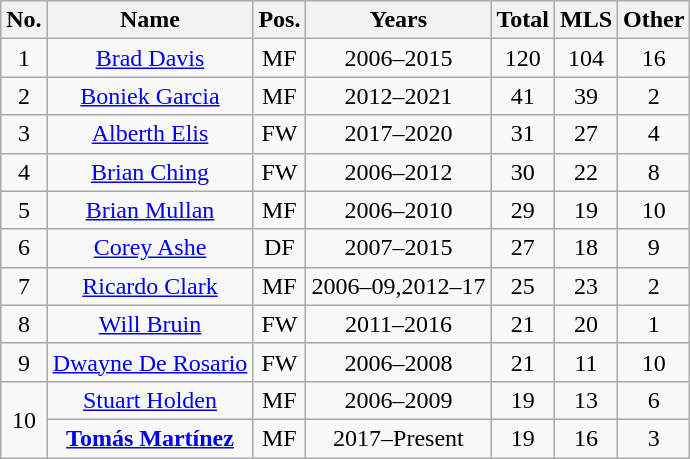<table class="wikitable" style="text-align: center;">
<tr>
<th>No.</th>
<th>Name</th>
<th>Pos.</th>
<th>Years</th>
<th>Total</th>
<th>MLS</th>
<th>Other</th>
</tr>
<tr>
<td>1</td>
<td> <a href='#'>Brad Davis</a></td>
<td>MF</td>
<td>2006–2015</td>
<td>120</td>
<td>104</td>
<td>16</td>
</tr>
<tr>
<td>2</td>
<td> <a href='#'>Boniek Garcia</a></td>
<td>MF</td>
<td>2012–2021</td>
<td>41</td>
<td>39</td>
<td>2</td>
</tr>
<tr>
<td>3</td>
<td> <a href='#'>Alberth Elis</a></td>
<td>FW</td>
<td>2017–2020</td>
<td>31</td>
<td>27</td>
<td>4</td>
</tr>
<tr>
<td>4</td>
<td> <a href='#'>Brian Ching</a></td>
<td>FW</td>
<td>2006–2012</td>
<td>30</td>
<td>22</td>
<td>8</td>
</tr>
<tr>
<td>5</td>
<td> <a href='#'>Brian Mullan</a></td>
<td>MF</td>
<td>2006–2010</td>
<td>29</td>
<td>19</td>
<td>10</td>
</tr>
<tr>
<td>6</td>
<td> <a href='#'>Corey Ashe</a></td>
<td>DF</td>
<td>2007–2015</td>
<td>27</td>
<td>18</td>
<td>9</td>
</tr>
<tr>
<td>7</td>
<td> <a href='#'>Ricardo Clark</a></td>
<td>MF</td>
<td>2006–09,2012–17</td>
<td>25</td>
<td>23</td>
<td>2</td>
</tr>
<tr>
<td>8</td>
<td> <a href='#'>Will Bruin</a></td>
<td>FW</td>
<td>2011–2016</td>
<td>21</td>
<td>20</td>
<td>1</td>
</tr>
<tr>
<td>9</td>
<td> <a href='#'>Dwayne De Rosario</a></td>
<td>FW</td>
<td>2006–2008</td>
<td>21</td>
<td>11</td>
<td>10</td>
</tr>
<tr>
<td rowspan="2">10</td>
<td> <a href='#'>Stuart Holden</a></td>
<td>MF</td>
<td>2006–2009</td>
<td>19</td>
<td>13</td>
<td>6</td>
</tr>
<tr>
<td> <a href='#'><strong>Tomás Martínez</strong></a></td>
<td>MF</td>
<td>2017–Present</td>
<td>19</td>
<td>16</td>
<td>3</td>
</tr>
</table>
